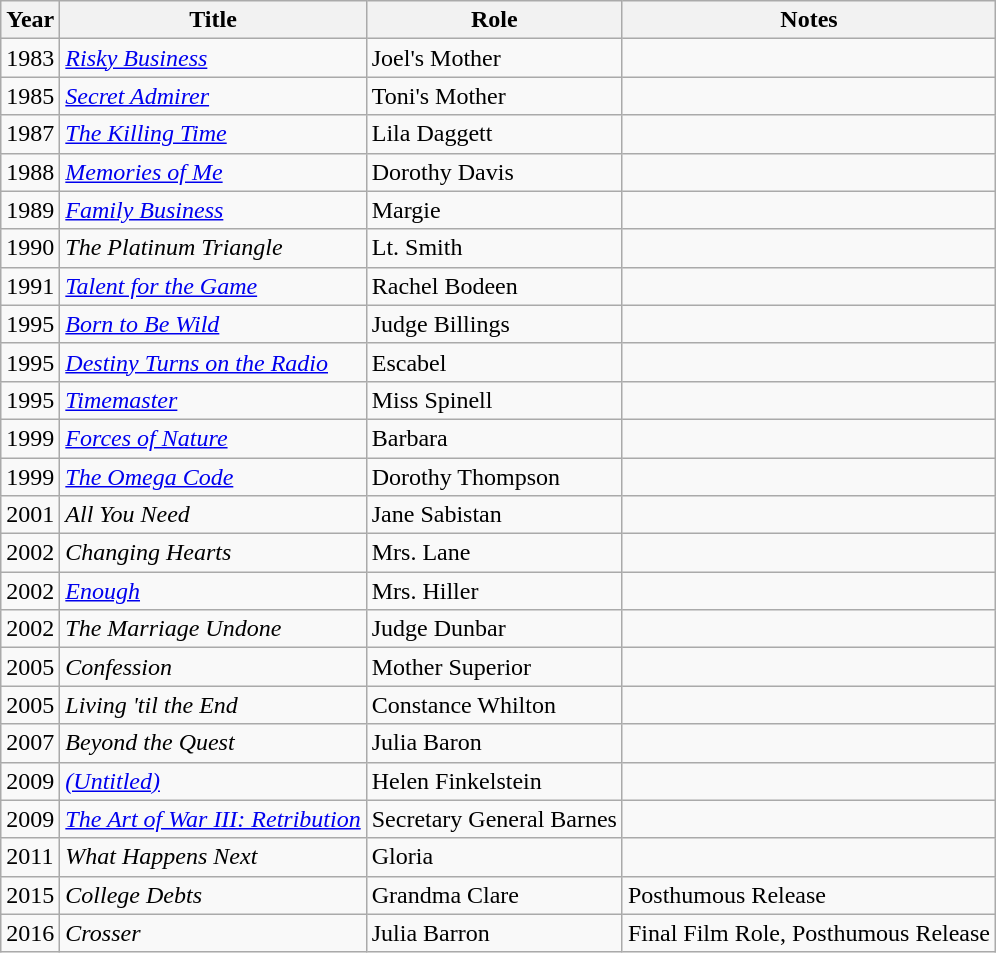<table class="wikitable sortable">
<tr>
<th>Year</th>
<th>Title</th>
<th>Role</th>
<th>Notes</th>
</tr>
<tr>
<td>1983</td>
<td><em><a href='#'>Risky Business</a></em></td>
<td>Joel's Mother</td>
<td></td>
</tr>
<tr>
<td>1985</td>
<td><a href='#'><em>Secret Admirer</em></a></td>
<td>Toni's Mother</td>
<td></td>
</tr>
<tr>
<td>1987</td>
<td><a href='#'><em>The Killing Time</em></a></td>
<td>Lila Daggett</td>
<td></td>
</tr>
<tr>
<td>1988</td>
<td><em><a href='#'>Memories of Me</a></em></td>
<td>Dorothy Davis</td>
<td></td>
</tr>
<tr>
<td>1989</td>
<td><a href='#'><em>Family Business</em></a></td>
<td>Margie</td>
<td></td>
</tr>
<tr>
<td>1990</td>
<td><em>The Platinum Triangle</em></td>
<td>Lt. Smith</td>
<td></td>
</tr>
<tr>
<td>1991</td>
<td><em><a href='#'>Talent for the Game</a></em></td>
<td>Rachel Bodeen</td>
<td></td>
</tr>
<tr>
<td>1995</td>
<td><a href='#'><em>Born to Be Wild</em></a></td>
<td>Judge Billings</td>
<td></td>
</tr>
<tr>
<td>1995</td>
<td><em><a href='#'>Destiny Turns on the Radio</a></em></td>
<td>Escabel</td>
<td></td>
</tr>
<tr>
<td>1995</td>
<td><a href='#'><em>Timemaster</em></a></td>
<td>Miss Spinell</td>
<td></td>
</tr>
<tr>
<td>1999</td>
<td><a href='#'><em>Forces of Nature</em></a></td>
<td>Barbara</td>
<td></td>
</tr>
<tr>
<td>1999</td>
<td><em><a href='#'>The Omega Code</a></em></td>
<td>Dorothy Thompson</td>
<td></td>
</tr>
<tr>
<td>2001</td>
<td><em>All You Need</em></td>
<td>Jane Sabistan</td>
<td></td>
</tr>
<tr>
<td>2002</td>
<td><em>Changing Hearts</em></td>
<td>Mrs. Lane</td>
<td></td>
</tr>
<tr>
<td>2002</td>
<td><a href='#'><em>Enough</em></a></td>
<td>Mrs. Hiller</td>
<td></td>
</tr>
<tr>
<td>2002</td>
<td><em>The Marriage Undone</em></td>
<td>Judge Dunbar</td>
<td></td>
</tr>
<tr>
<td>2005</td>
<td><em>Confession</em></td>
<td>Mother Superior</td>
<td></td>
</tr>
<tr>
<td>2005</td>
<td><em>Living 'til the End</em></td>
<td>Constance Whilton</td>
<td></td>
</tr>
<tr>
<td>2007</td>
<td><em>Beyond the Quest</em></td>
<td>Julia Baron</td>
<td></td>
</tr>
<tr>
<td>2009</td>
<td><a href='#'><em>(Untitled)</em></a></td>
<td>Helen Finkelstein</td>
<td></td>
</tr>
<tr>
<td>2009</td>
<td><em><a href='#'>The Art of War III: Retribution</a></em></td>
<td>Secretary General Barnes</td>
<td></td>
</tr>
<tr>
<td>2011</td>
<td><em>What Happens Next</em></td>
<td>Gloria</td>
<td></td>
</tr>
<tr>
<td>2015</td>
<td><em>College Debts</em></td>
<td>Grandma Clare</td>
<td>Posthumous Release</td>
</tr>
<tr>
<td>2016</td>
<td><em>Crosser</em></td>
<td>Julia Barron</td>
<td>Final Film Role, Posthumous Release</td>
</tr>
</table>
